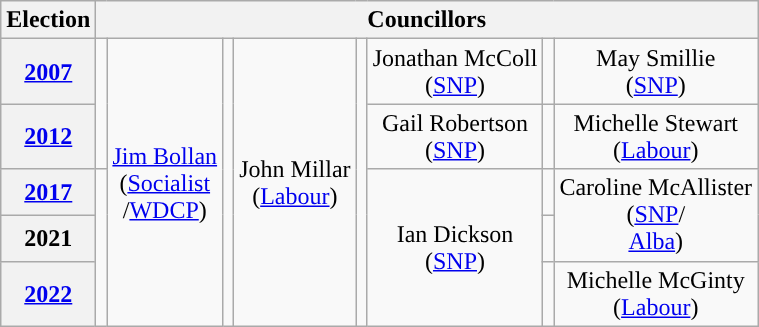<table class="wikitable" style="text-align:center">
<tr>
<th>Election</th>
<th colspan=8>Councillors</th>
</tr>
<tr>
<th><a href='#'>2007</a></th>
<td rowspan=2; style="background-color: "></td>
<td rowspan=5><a href='#'>Jim Bollan</a><br>(<a href='#'>Socialist</a><br>/<a href='#'>WDCP</a>)</td>
<td rowspan=5; style="background-color: "></td>
<td rowspan=5>John Millar<br>(<a href='#'>Labour</a>)</td>
<td rowspan=5; style="background-color: "></td>
<td rowspan=1>Jonathan McColl<br>(<a href='#'>SNP</a>)</td>
<td rowspan=1; style="background-color: "></td>
<td rowspan=1>May Smillie<br>(<a href='#'>SNP</a>)</td>
</tr>
<tr>
<th><a href='#'>2012</a></th>
<td rowspan=1>Gail Robertson<br>(<a href='#'>SNP</a>)</td>
<td rowspan=1; style="background-color: "></td>
<td rowspan=1>Michelle Stewart<br>(<a href='#'>Labour</a>)</td>
</tr>
<tr>
<th><a href='#'>2017</a></th>
<td rowspan=3; style="background-color: "></td>
<td rowspan=3>Ian Dickson<br>(<a href='#'>SNP</a>)</td>
<td rowspan=1; style="background-color: "></td>
<td rowspan=2>Caroline McAllister<br>(<a href='#'>SNP</a>/<br><a href='#'>Alba</a>)</td>
</tr>
<tr>
<th>2021</th>
<td rowspan=1; style="background-color: "></td>
</tr>
<tr>
<th><a href='#'>2022</a></th>
<td rowspan=1; style="background-color: "></td>
<td rowspan=1>Michelle McGinty<br>(<a href='#'>Labour</a>)</td>
</tr>
</table>
